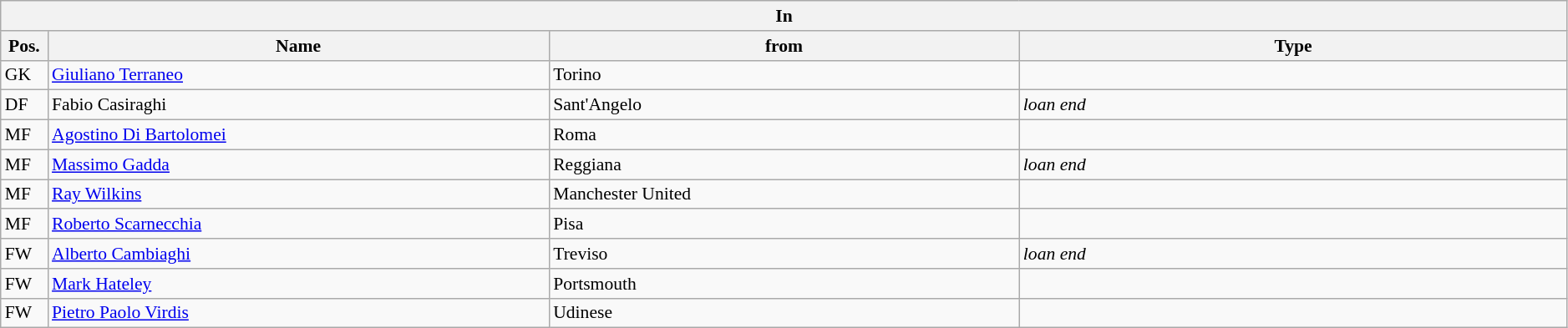<table class="wikitable" style="font-size:90%;width:99%;">
<tr>
<th colspan="4">In</th>
</tr>
<tr>
<th width=3%>Pos.</th>
<th width=32%>Name</th>
<th width=30%>from</th>
<th width=35%>Type</th>
</tr>
<tr>
<td>GK</td>
<td><a href='#'>Giuliano Terraneo</a></td>
<td>Torino</td>
<td></td>
</tr>
<tr>
<td>DF</td>
<td>Fabio Casiraghi</td>
<td>Sant'Angelo</td>
<td><em>loan end</em></td>
</tr>
<tr>
<td>MF</td>
<td><a href='#'>Agostino Di Bartolomei</a></td>
<td>Roma</td>
<td></td>
</tr>
<tr>
<td>MF</td>
<td><a href='#'>Massimo Gadda</a></td>
<td>Reggiana</td>
<td><em>loan end</em></td>
</tr>
<tr>
<td>MF</td>
<td><a href='#'>Ray Wilkins</a></td>
<td>Manchester United</td>
<td></td>
</tr>
<tr>
<td>MF</td>
<td><a href='#'>Roberto Scarnecchia</a></td>
<td>Pisa</td>
<td></td>
</tr>
<tr>
<td>FW</td>
<td><a href='#'>Alberto Cambiaghi</a></td>
<td>Treviso</td>
<td><em>loan end</em></td>
</tr>
<tr>
<td>FW</td>
<td><a href='#'>Mark Hateley</a></td>
<td>Portsmouth</td>
<td></td>
</tr>
<tr>
<td>FW</td>
<td><a href='#'>Pietro Paolo Virdis</a></td>
<td>Udinese</td>
<td></td>
</tr>
</table>
